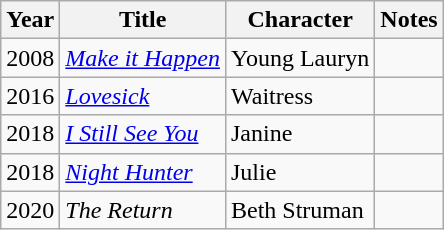<table class="wikitable">
<tr>
<th>Year</th>
<th>Title</th>
<th>Character</th>
<th>Notes</th>
</tr>
<tr>
<td>2008</td>
<td><em><a href='#'>Make it Happen</a></em></td>
<td>Young Lauryn</td>
<td></td>
</tr>
<tr>
<td>2016</td>
<td><em><a href='#'>Lovesick</a></em></td>
<td>Waitress</td>
<td></td>
</tr>
<tr>
<td>2018</td>
<td><em><a href='#'>I Still See You</a></em></td>
<td>Janine</td>
<td></td>
</tr>
<tr>
<td>2018</td>
<td><em><a href='#'>Night Hunter</a></em></td>
<td>Julie</td>
<td></td>
</tr>
<tr>
<td>2020</td>
<td><em>The Return</em></td>
<td>Beth Struman</td>
<td></td>
</tr>
</table>
